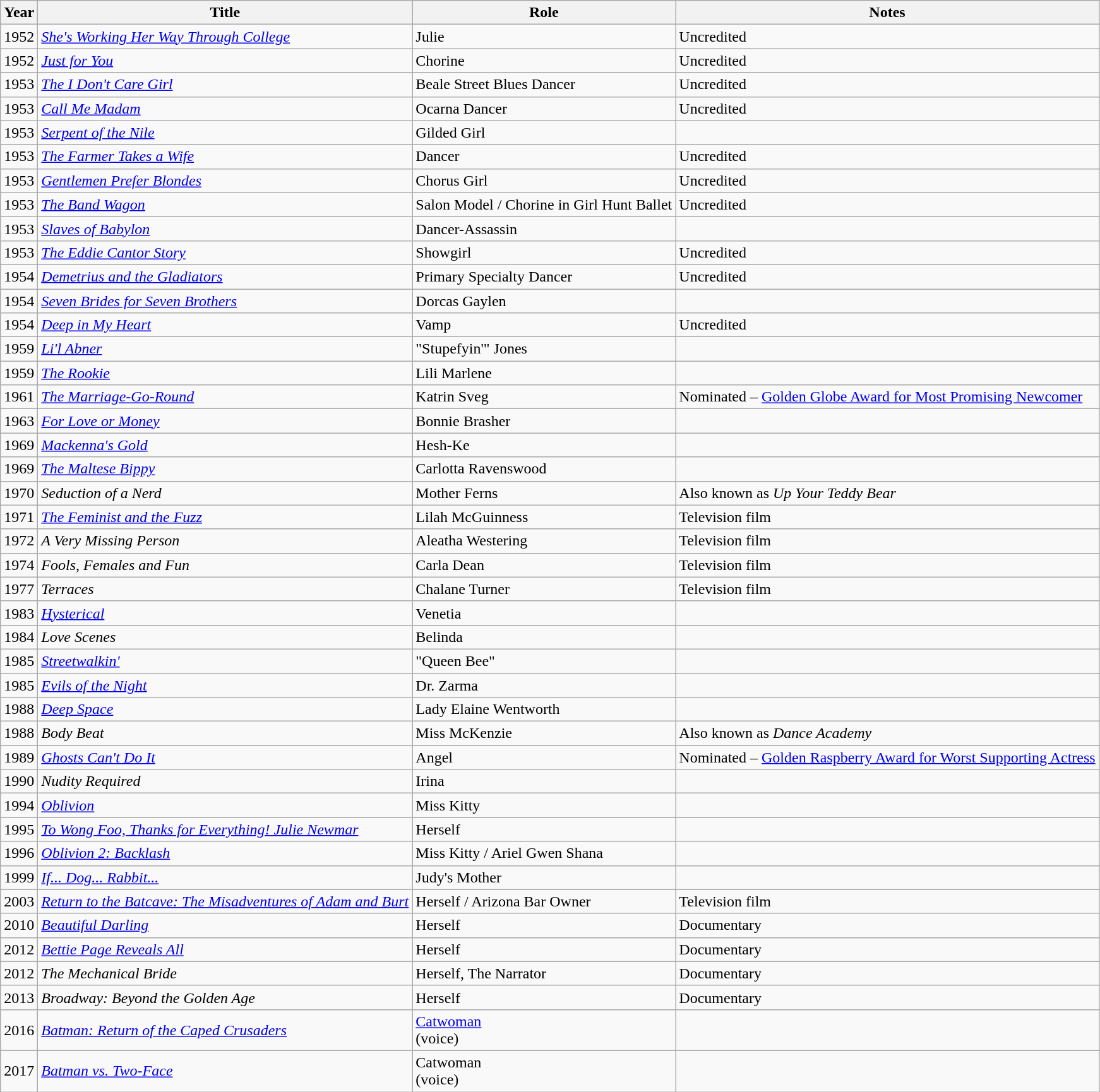<table class="wikitable sortable">
<tr>
<th>Year</th>
<th>Title</th>
<th>Role</th>
<th>Notes</th>
</tr>
<tr>
<td>1952</td>
<td><em><a href='#'>She's Working Her Way Through College</a></em></td>
<td>Julie</td>
<td>Uncredited</td>
</tr>
<tr>
<td>1952</td>
<td><em><a href='#'>Just for You</a></em></td>
<td>Chorine</td>
<td>Uncredited</td>
</tr>
<tr>
<td>1953</td>
<td><em><a href='#'>The I Don't Care Girl</a></em></td>
<td>Beale Street Blues Dancer</td>
<td>Uncredited</td>
</tr>
<tr>
<td>1953</td>
<td><em><a href='#'>Call Me Madam</a></em></td>
<td>Ocarna Dancer</td>
<td>Uncredited</td>
</tr>
<tr>
<td>1953</td>
<td><em><a href='#'>Serpent of the Nile</a></em></td>
<td>Gilded Girl</td>
<td></td>
</tr>
<tr>
<td>1953</td>
<td><em><a href='#'>The Farmer Takes a Wife</a></em></td>
<td>Dancer</td>
<td>Uncredited</td>
</tr>
<tr>
<td>1953</td>
<td><em><a href='#'>Gentlemen Prefer Blondes</a></em></td>
<td>Chorus Girl</td>
<td>Uncredited</td>
</tr>
<tr>
<td>1953</td>
<td><em><a href='#'>The Band Wagon</a></em></td>
<td>Salon Model / Chorine in Girl Hunt Ballet</td>
<td>Uncredited</td>
</tr>
<tr>
<td>1953</td>
<td><em><a href='#'>Slaves of Babylon</a></em></td>
<td>Dancer-Assassin</td>
<td></td>
</tr>
<tr>
<td>1953</td>
<td><em><a href='#'>The Eddie Cantor Story</a></em></td>
<td>Showgirl</td>
<td>Uncredited</td>
</tr>
<tr>
<td>1954</td>
<td><em><a href='#'>Demetrius and the Gladiators</a></em></td>
<td>Primary Specialty Dancer</td>
<td>Uncredited</td>
</tr>
<tr>
<td>1954</td>
<td><em><a href='#'>Seven Brides for Seven Brothers</a></em></td>
<td>Dorcas Gaylen</td>
<td></td>
</tr>
<tr>
<td>1954</td>
<td><em><a href='#'>Deep in My Heart</a></em></td>
<td>Vamp</td>
<td>Uncredited</td>
</tr>
<tr>
<td>1959</td>
<td><em><a href='#'>Li'l Abner</a></em></td>
<td>"Stupefyin'" Jones</td>
<td></td>
</tr>
<tr>
<td>1959</td>
<td><em><a href='#'>The Rookie</a></em></td>
<td>Lili Marlene</td>
<td></td>
</tr>
<tr>
<td>1961</td>
<td><em><a href='#'>The Marriage-Go-Round</a></em></td>
<td>Katrin Sveg</td>
<td>Nominated – <a href='#'>Golden Globe Award for Most Promising Newcomer</a></td>
</tr>
<tr>
<td>1963</td>
<td><em><a href='#'>For Love or Money</a></em></td>
<td>Bonnie Brasher</td>
<td></td>
</tr>
<tr>
<td>1969</td>
<td><em><a href='#'>Mackenna's Gold</a></em></td>
<td>Hesh-Ke</td>
<td></td>
</tr>
<tr>
<td>1969</td>
<td><em><a href='#'>The Maltese Bippy</a></em></td>
<td>Carlotta Ravenswood</td>
<td></td>
</tr>
<tr>
<td>1970</td>
<td><em>Seduction of a Nerd</em></td>
<td>Mother Ferns</td>
<td>Also known as <em>Up Your Teddy Bear</em></td>
</tr>
<tr>
<td>1971</td>
<td><em><a href='#'>The Feminist and the Fuzz</a></em></td>
<td>Lilah McGuinness</td>
<td>Television film</td>
</tr>
<tr>
<td>1972</td>
<td><em>A Very Missing Person</em></td>
<td>Aleatha Westering</td>
<td>Television film</td>
</tr>
<tr 1973 || >
<td>1974</td>
<td><em>Fools, Females and Fun</em></td>
<td>Carla Dean</td>
<td>Television film</td>
</tr>
<tr>
<td>1977</td>
<td><em>Terraces</em></td>
<td>Chalane Turner</td>
<td>Television film</td>
</tr>
<tr>
<td>1983</td>
<td><em><a href='#'>Hysterical</a></em></td>
<td>Venetia</td>
<td></td>
</tr>
<tr>
<td>1984</td>
<td><em>Love Scenes</em></td>
<td>Belinda</td>
<td></td>
</tr>
<tr>
<td>1985</td>
<td><em><a href='#'>Streetwalkin'</a></em></td>
<td>"Queen Bee"</td>
<td></td>
</tr>
<tr>
<td>1985</td>
<td><em><a href='#'>Evils of the Night</a></em></td>
<td>Dr. Zarma</td>
<td></td>
</tr>
<tr>
<td>1988</td>
<td><em><a href='#'>Deep Space</a></em></td>
<td>Lady Elaine Wentworth</td>
<td></td>
</tr>
<tr>
<td>1988</td>
<td><em>Body Beat</em></td>
<td>Miss McKenzie</td>
<td>Also known as <em>Dance Academy</em></td>
</tr>
<tr>
<td>1989</td>
<td><em><a href='#'>Ghosts Can't Do It</a></em></td>
<td>Angel</td>
<td>Nominated – <a href='#'>Golden Raspberry Award for Worst Supporting Actress</a></td>
</tr>
<tr>
<td>1990</td>
<td><em>Nudity Required</em></td>
<td>Irina</td>
<td></td>
</tr>
<tr>
<td>1994</td>
<td><em><a href='#'>Oblivion</a></em></td>
<td>Miss Kitty</td>
<td></td>
</tr>
<tr>
<td>1995</td>
<td><em><a href='#'>To Wong Foo, Thanks for Everything! Julie Newmar</a></em></td>
<td>Herself</td>
<td></td>
</tr>
<tr>
<td>1996</td>
<td><em><a href='#'>Oblivion 2: Backlash</a></em></td>
<td>Miss Kitty / Ariel Gwen Shana</td>
<td></td>
</tr>
<tr>
<td>1999</td>
<td><em><a href='#'>If... Dog... Rabbit...</a></em></td>
<td>Judy's Mother</td>
<td></td>
</tr>
<tr>
<td>2003</td>
<td><em><a href='#'>Return to the Batcave: The Misadventures of Adam and Burt</a></em></td>
<td>Herself / Arizona Bar Owner</td>
<td>Television film</td>
</tr>
<tr>
<td>2010</td>
<td><em><a href='#'>Beautiful Darling</a></em></td>
<td>Herself</td>
<td>Documentary</td>
</tr>
<tr>
<td>2012</td>
<td><em><a href='#'>Bettie Page Reveals All</a></em></td>
<td>Herself</td>
<td>Documentary</td>
</tr>
<tr>
<td>2012</td>
<td><em>The Mechanical Bride</em></td>
<td>Herself, The Narrator</td>
<td>Documentary</td>
</tr>
<tr>
<td>2013</td>
<td><em>Broadway: Beyond the Golden Age</em></td>
<td>Herself</td>
<td>Documentary</td>
</tr>
<tr>
<td>2016</td>
<td><em><a href='#'>Batman: Return of the Caped Crusaders</a></em></td>
<td><a href='#'>Catwoman</a><br>(voice)</td>
<td></td>
</tr>
<tr>
<td>2017</td>
<td><em><a href='#'>Batman vs. Two-Face</a></em></td>
<td>Catwoman<br>(voice)</td>
<td></td>
</tr>
</table>
